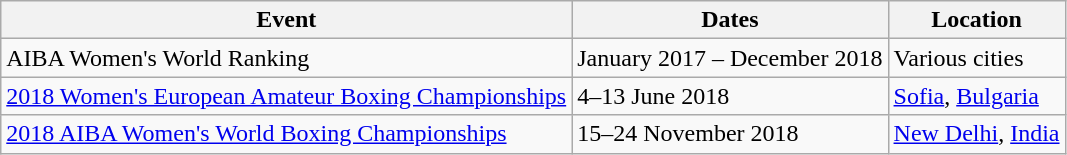<table class="wikitable">
<tr>
<th>Event</th>
<th>Dates</th>
<th>Location</th>
</tr>
<tr>
<td>AIBA Women's World Ranking</td>
<td>January 2017 – December 2018</td>
<td>Various cities</td>
</tr>
<tr>
<td><a href='#'>2018 Women's European Amateur Boxing Championships</a></td>
<td>4–13 June 2018</td>
<td> <a href='#'>Sofia</a>, <a href='#'>Bulgaria</a></td>
</tr>
<tr>
<td><a href='#'>2018 AIBA Women's World Boxing Championships</a></td>
<td>15–24 November 2018</td>
<td> <a href='#'>New Delhi</a>, <a href='#'>India</a></td>
</tr>
</table>
